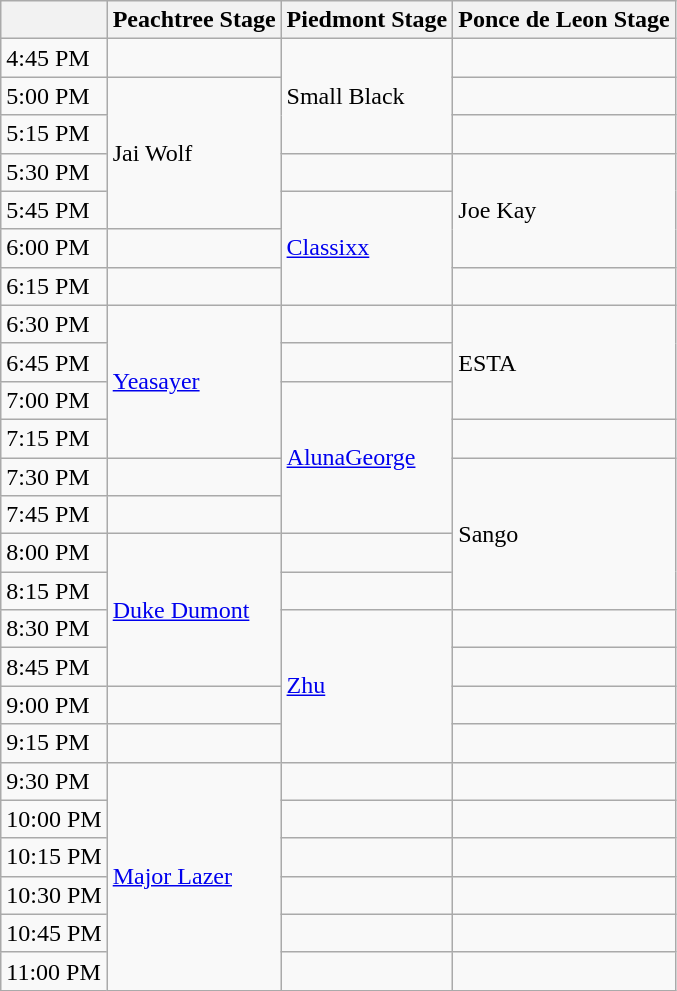<table class="wikitable">
<tr>
<th></th>
<th>Peachtree Stage</th>
<th>Piedmont Stage</th>
<th>Ponce de Leon Stage</th>
</tr>
<tr>
<td>4:45 PM</td>
<td></td>
<td rowspan="3">Small Black</td>
<td></td>
</tr>
<tr>
<td>5:00 PM</td>
<td rowspan="4">Jai Wolf</td>
<td></td>
</tr>
<tr>
<td>5:15 PM</td>
<td></td>
</tr>
<tr>
<td>5:30 PM</td>
<td></td>
<td rowspan="3">Joe Kay</td>
</tr>
<tr>
<td>5:45 PM</td>
<td rowspan="3"><a href='#'>Classixx</a></td>
</tr>
<tr>
<td>6:00 PM</td>
<td></td>
</tr>
<tr>
<td>6:15 PM</td>
<td></td>
<td></td>
</tr>
<tr>
<td>6:30 PM</td>
<td rowspan="4"><a href='#'>Yeasayer</a></td>
<td></td>
<td rowspan="3">ESTA</td>
</tr>
<tr>
<td>6:45 PM</td>
<td></td>
</tr>
<tr>
<td>7:00 PM</td>
<td rowspan="4"><a href='#'>AlunaGeorge</a></td>
</tr>
<tr>
<td>7:15 PM</td>
<td></td>
</tr>
<tr>
<td>7:30 PM</td>
<td></td>
<td rowspan="4">Sango</td>
</tr>
<tr>
<td>7:45 PM</td>
<td></td>
</tr>
<tr>
<td>8:00 PM</td>
<td rowspan="4"><a href='#'>Duke Dumont</a></td>
<td></td>
</tr>
<tr>
<td>8:15 PM</td>
<td></td>
</tr>
<tr>
<td>8:30 PM</td>
<td rowspan="4"><a href='#'>Zhu</a></td>
<td></td>
</tr>
<tr>
<td>8:45 PM</td>
<td></td>
</tr>
<tr>
<td>9:00 PM</td>
<td></td>
<td></td>
</tr>
<tr>
<td>9:15 PM</td>
<td></td>
<td></td>
</tr>
<tr>
<td>9:30 PM</td>
<td rowspan="6"><a href='#'>Major Lazer</a></td>
<td></td>
<td></td>
</tr>
<tr>
<td>10:00 PM</td>
<td></td>
<td></td>
</tr>
<tr>
<td>10:15 PM</td>
<td></td>
<td></td>
</tr>
<tr>
<td>10:30 PM</td>
<td></td>
<td></td>
</tr>
<tr>
<td>10:45 PM</td>
<td></td>
<td></td>
</tr>
<tr>
<td>11:00 PM</td>
<td></td>
<td></td>
</tr>
</table>
